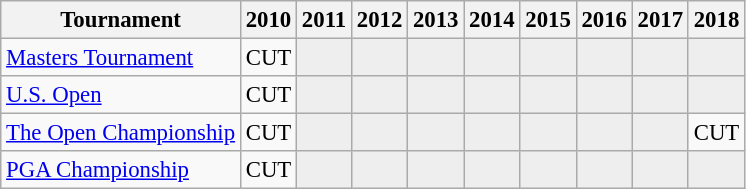<table class="wikitable" style="font-size:95%;text-align:center;">
<tr>
<th>Tournament</th>
<th>2010</th>
<th>2011</th>
<th>2012</th>
<th>2013</th>
<th>2014</th>
<th>2015</th>
<th>2016</th>
<th>2017</th>
<th>2018</th>
</tr>
<tr>
<td align=left><a href='#'>Masters Tournament</a></td>
<td>CUT</td>
<td style="background:#eeeeee;"></td>
<td style="background:#eeeeee;"></td>
<td style="background:#eeeeee;"></td>
<td style="background:#eeeeee;"></td>
<td style="background:#eeeeee;"></td>
<td style="background:#eeeeee;"></td>
<td style="background:#eeeeee;"></td>
<td style="background:#eeeeee;"></td>
</tr>
<tr>
<td align=left><a href='#'>U.S. Open</a></td>
<td>CUT</td>
<td style="background:#eeeeee;"></td>
<td style="background:#eeeeee;"></td>
<td style="background:#eeeeee;"></td>
<td style="background:#eeeeee;"></td>
<td style="background:#eeeeee;"></td>
<td style="background:#eeeeee;"></td>
<td style="background:#eeeeee;"></td>
<td style="background:#eeeeee;"></td>
</tr>
<tr>
<td align=left><a href='#'>The Open Championship</a></td>
<td>CUT</td>
<td style="background:#eeeeee;"></td>
<td style="background:#eeeeee;"></td>
<td style="background:#eeeeee;"></td>
<td style="background:#eeeeee;"></td>
<td style="background:#eeeeee;"></td>
<td style="background:#eeeeee;"></td>
<td style="background:#eeeeee;"></td>
<td>CUT</td>
</tr>
<tr>
<td align=left><a href='#'>PGA Championship</a></td>
<td>CUT</td>
<td style="background:#eeeeee;"></td>
<td style="background:#eeeeee;"></td>
<td style="background:#eeeeee;"></td>
<td style="background:#eeeeee;"></td>
<td style="background:#eeeeee;"></td>
<td style="background:#eeeeee;"></td>
<td style="background:#eeeeee;"></td>
<td style="background:#eeeeee;"></td>
</tr>
</table>
